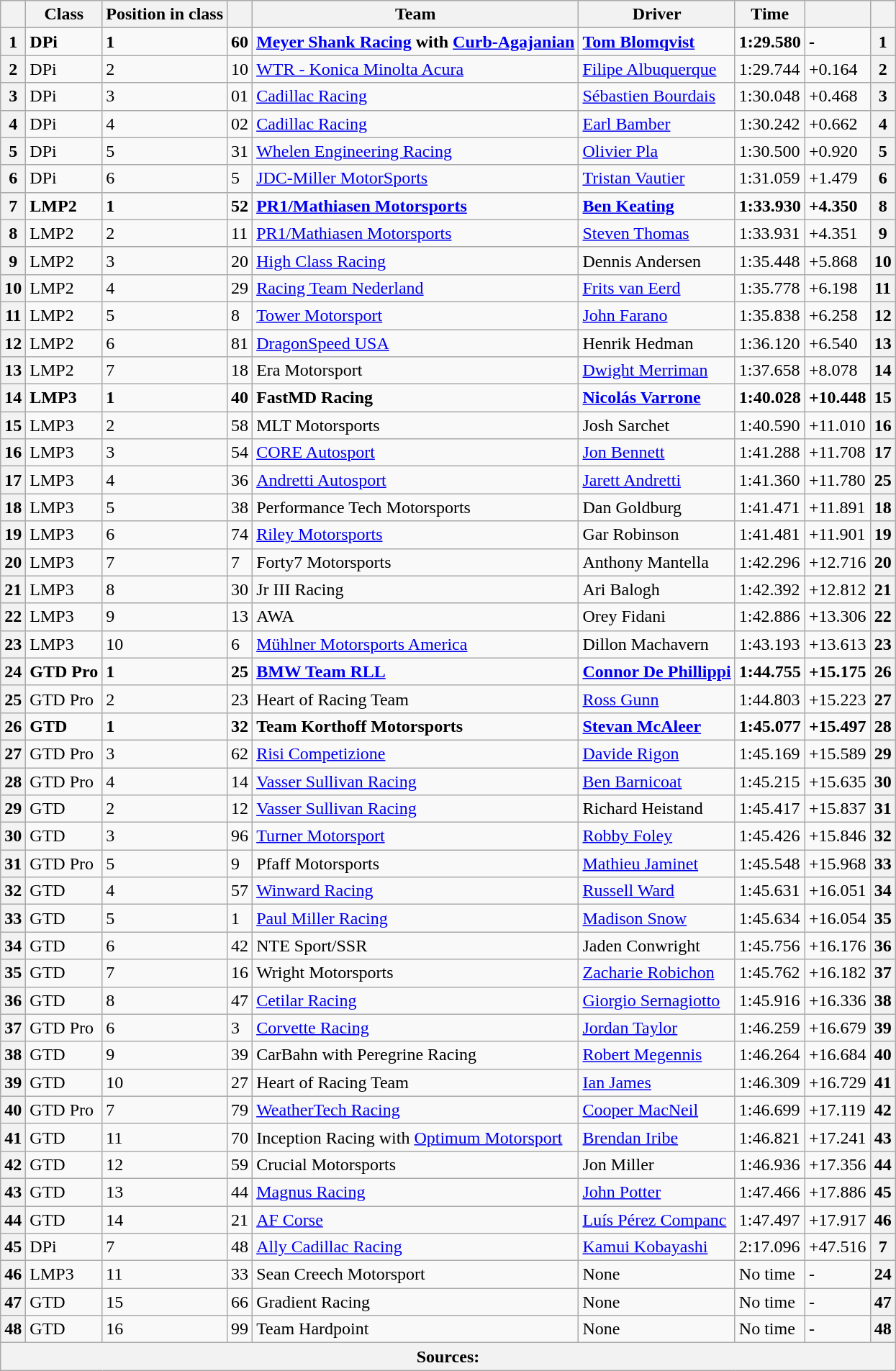<table class="wikitable">
<tr>
<th scope="col"></th>
<th scope="col">Class</th>
<th scope="col">Position in class</th>
<th scope="col"></th>
<th scope="col">Team</th>
<th scope="col">Driver</th>
<th scope="col">Time</th>
<th scope="col"></th>
<th scope="col"></th>
</tr>
<tr style="font-weight:bold">
<th scope="row">1</th>
<td>DPi</td>
<td>1</td>
<td>60</td>
<td> <a href='#'>Meyer Shank Racing</a> with <a href='#'>Curb-Agajanian</a></td>
<td> <a href='#'>Tom Blomqvist</a></td>
<td>1:29.580</td>
<td>-</td>
<th><strong>1</strong></th>
</tr>
<tr>
<th scope="row">2</th>
<td>DPi</td>
<td>2</td>
<td>10</td>
<td> <a href='#'>WTR - Konica Minolta Acura</a></td>
<td> <a href='#'>Filipe Albuquerque</a></td>
<td>1:29.744</td>
<td>+0.164</td>
<th>2</th>
</tr>
<tr>
<th scope="row">3</th>
<td>DPi</td>
<td>3</td>
<td>01</td>
<td> <a href='#'>Cadillac Racing</a></td>
<td> <a href='#'>Sébastien Bourdais</a></td>
<td>1:30.048</td>
<td>+0.468</td>
<th>3</th>
</tr>
<tr>
<th scope="row">4</th>
<td>DPi</td>
<td>4</td>
<td>02</td>
<td> <a href='#'>Cadillac Racing</a></td>
<td> <a href='#'>Earl Bamber</a></td>
<td>1:30.242</td>
<td>+0.662</td>
<th>4</th>
</tr>
<tr>
<th scope="row">5</th>
<td>DPi</td>
<td>5</td>
<td>31</td>
<td> <a href='#'>Whelen Engineering Racing</a></td>
<td> <a href='#'>Olivier Pla</a></td>
<td>1:30.500</td>
<td>+0.920</td>
<th>5</th>
</tr>
<tr>
<th scope="row">6</th>
<td>DPi</td>
<td>6</td>
<td>5</td>
<td> <a href='#'>JDC-Miller MotorSports</a></td>
<td> <a href='#'>Tristan Vautier</a></td>
<td>1:31.059</td>
<td>+1.479</td>
<th>6</th>
</tr>
<tr style="font-weight:bold">
<th scope="row">7</th>
<td>LMP2</td>
<td>1</td>
<td>52</td>
<td> <a href='#'>PR1/Mathiasen Motorsports</a></td>
<td> <a href='#'>Ben Keating</a></td>
<td>1:33.930</td>
<td>+4.350</td>
<th>8</th>
</tr>
<tr>
<th scope="row">8</th>
<td>LMP2</td>
<td>2</td>
<td>11</td>
<td> <a href='#'>PR1/Mathiasen Motorsports</a></td>
<td> <a href='#'>Steven Thomas</a></td>
<td>1:33.931</td>
<td>+4.351</td>
<th>9</th>
</tr>
<tr>
<th scope="row">9</th>
<td>LMP2</td>
<td>3</td>
<td>20</td>
<td> <a href='#'>High Class Racing</a></td>
<td> Dennis Andersen</td>
<td>1:35.448</td>
<td>+5.868</td>
<th>10</th>
</tr>
<tr>
<th scope="row">10</th>
<td>LMP2</td>
<td>4</td>
<td>29</td>
<td> <a href='#'>Racing Team Nederland</a></td>
<td> <a href='#'>Frits van Eerd</a></td>
<td>1:35.778</td>
<td>+6.198</td>
<th>11</th>
</tr>
<tr>
<th scope="row">11</th>
<td>LMP2</td>
<td>5</td>
<td>8</td>
<td> <a href='#'>Tower Motorsport</a></td>
<td> <a href='#'>John Farano</a></td>
<td>1:35.838</td>
<td>+6.258</td>
<th>12</th>
</tr>
<tr>
<th scope="row">12</th>
<td>LMP2</td>
<td>6</td>
<td>81</td>
<td> <a href='#'>DragonSpeed USA</a></td>
<td> Henrik Hedman</td>
<td>1:36.120</td>
<td>+6.540</td>
<th>13</th>
</tr>
<tr>
<th scope="row">13</th>
<td>LMP2</td>
<td>7</td>
<td>18</td>
<td> Era Motorsport</td>
<td> <a href='#'>Dwight Merriman</a></td>
<td>1:37.658</td>
<td>+8.078</td>
<th>14</th>
</tr>
<tr style="font-weight:bold">
<th scope="row">14</th>
<td>LMP3</td>
<td>1</td>
<td>40</td>
<td> FastMD Racing</td>
<td> <a href='#'>Nicolás Varrone</a></td>
<td>1:40.028</td>
<td>+10.448</td>
<th>15</th>
</tr>
<tr>
<th scope="row">15</th>
<td>LMP3</td>
<td>2</td>
<td>58</td>
<td> MLT Motorsports</td>
<td> Josh Sarchet</td>
<td>1:40.590</td>
<td>+11.010</td>
<th>16</th>
</tr>
<tr>
<th scope="row">16</th>
<td>LMP3</td>
<td>3</td>
<td>54</td>
<td> <a href='#'>CORE Autosport</a></td>
<td> <a href='#'>Jon Bennett</a></td>
<td>1:41.288</td>
<td>+11.708</td>
<th>17</th>
</tr>
<tr>
<th scope="row">17</th>
<td>LMP3</td>
<td>4</td>
<td>36</td>
<td> <a href='#'>Andretti Autosport</a></td>
<td> <a href='#'>Jarett Andretti</a></td>
<td>1:41.360</td>
<td>+11.780</td>
<th>25</th>
</tr>
<tr>
<th scope="row">18</th>
<td>LMP3</td>
<td>5</td>
<td>38</td>
<td> Performance Tech Motorsports</td>
<td> Dan Goldburg</td>
<td>1:41.471</td>
<td>+11.891</td>
<th>18</th>
</tr>
<tr>
<th scope="row">19</th>
<td>LMP3</td>
<td>6</td>
<td>74</td>
<td> <a href='#'>Riley Motorsports</a></td>
<td> Gar Robinson</td>
<td>1:41.481</td>
<td>+11.901</td>
<th>19</th>
</tr>
<tr>
<th scope="row">20</th>
<td>LMP3</td>
<td>7</td>
<td>7</td>
<td> Forty7 Motorsports</td>
<td> Anthony Mantella</td>
<td>1:42.296</td>
<td>+12.716</td>
<th>20</th>
</tr>
<tr>
<th scope="row">21</th>
<td>LMP3</td>
<td>8</td>
<td>30</td>
<td> Jr III Racing</td>
<td> Ari Balogh</td>
<td>1:42.392</td>
<td>+12.812</td>
<th>21</th>
</tr>
<tr>
<th scope="row">22</th>
<td>LMP3</td>
<td>9</td>
<td>13</td>
<td> AWA</td>
<td> Orey Fidani</td>
<td>1:42.886</td>
<td>+13.306</td>
<th>22</th>
</tr>
<tr>
<th scope="row">23</th>
<td>LMP3</td>
<td>10</td>
<td>6</td>
<td> <a href='#'>Mühlner Motorsports America</a></td>
<td> Dillon Machavern</td>
<td>1:43.193</td>
<td>+13.613</td>
<th>23</th>
</tr>
<tr style="font-weight:bold">
<th scope="row">24</th>
<td>GTD Pro</td>
<td>1</td>
<td>25</td>
<td> <a href='#'>BMW Team RLL</a></td>
<td> <a href='#'>Connor De Phillippi</a></td>
<td>1:44.755</td>
<td>+15.175</td>
<th>26</th>
</tr>
<tr>
<th scope="row">25</th>
<td>GTD Pro</td>
<td>2</td>
<td>23</td>
<td> Heart of Racing Team</td>
<td> <a href='#'>Ross Gunn</a></td>
<td>1:44.803</td>
<td>+15.223</td>
<th>27</th>
</tr>
<tr style="font-weight:bold">
<th scope="row">26</th>
<td>GTD</td>
<td>1</td>
<td>32</td>
<td> Team Korthoff Motorsports</td>
<td> <a href='#'>Stevan McAleer</a></td>
<td>1:45.077</td>
<td>+15.497</td>
<th>28</th>
</tr>
<tr>
<th scope="row">27</th>
<td>GTD Pro</td>
<td>3</td>
<td>62</td>
<td> <a href='#'>Risi Competizione</a></td>
<td> <a href='#'>Davide Rigon</a></td>
<td>1:45.169</td>
<td>+15.589</td>
<th>29</th>
</tr>
<tr>
<th scope="row">28</th>
<td>GTD Pro</td>
<td>4</td>
<td>14</td>
<td> <a href='#'>Vasser Sullivan Racing</a></td>
<td> <a href='#'>Ben Barnicoat</a></td>
<td>1:45.215</td>
<td>+15.635</td>
<th>30</th>
</tr>
<tr>
<th scope="row">29</th>
<td>GTD</td>
<td>2</td>
<td>12</td>
<td> <a href='#'>Vasser Sullivan Racing</a></td>
<td> Richard Heistand</td>
<td>1:45.417</td>
<td>+15.837</td>
<th>31</th>
</tr>
<tr>
<th scope="row">30</th>
<td>GTD</td>
<td>3</td>
<td>96</td>
<td> <a href='#'>Turner Motorsport</a></td>
<td> <a href='#'>Robby Foley</a></td>
<td>1:45.426</td>
<td>+15.846</td>
<th>32</th>
</tr>
<tr>
<th scope="row">31</th>
<td>GTD Pro</td>
<td>5</td>
<td>9</td>
<td> Pfaff Motorsports</td>
<td> <a href='#'>Mathieu Jaminet</a></td>
<td>1:45.548</td>
<td>+15.968</td>
<th>33</th>
</tr>
<tr>
<th scope="row">32</th>
<td>GTD</td>
<td>4</td>
<td>57</td>
<td> <a href='#'>Winward Racing</a></td>
<td> <a href='#'>Russell Ward</a></td>
<td>1:45.631</td>
<td>+16.051</td>
<th>34</th>
</tr>
<tr>
<th scope="row">33</th>
<td>GTD</td>
<td>5</td>
<td>1</td>
<td> <a href='#'>Paul Miller Racing</a></td>
<td> <a href='#'>Madison Snow</a></td>
<td>1:45.634</td>
<td>+16.054</td>
<th>35</th>
</tr>
<tr>
<th scope="row">34</th>
<td>GTD</td>
<td>6</td>
<td>42</td>
<td> NTE Sport/SSR</td>
<td> Jaden Conwright</td>
<td>1:45.756</td>
<td>+16.176</td>
<th>36</th>
</tr>
<tr>
<th scope="row">35</th>
<td>GTD</td>
<td>7</td>
<td>16</td>
<td> Wright Motorsports</td>
<td> <a href='#'>Zacharie Robichon</a></td>
<td>1:45.762</td>
<td>+16.182</td>
<th>37</th>
</tr>
<tr>
<th scope="row">36</th>
<td>GTD</td>
<td>8</td>
<td>47</td>
<td> <a href='#'>Cetilar Racing</a></td>
<td> <a href='#'>Giorgio Sernagiotto</a></td>
<td>1:45.916</td>
<td>+16.336</td>
<th>38</th>
</tr>
<tr>
<th scope="row">37</th>
<td>GTD Pro</td>
<td>6</td>
<td>3</td>
<td> <a href='#'>Corvette Racing</a></td>
<td> <a href='#'>Jordan Taylor</a></td>
<td>1:46.259</td>
<td>+16.679</td>
<th>39</th>
</tr>
<tr>
<th scope="row">38</th>
<td>GTD</td>
<td>9</td>
<td>39</td>
<td> CarBahn with Peregrine Racing</td>
<td> <a href='#'>Robert Megennis</a></td>
<td>1:46.264</td>
<td>+16.684</td>
<th>40</th>
</tr>
<tr>
<th scope="row">39</th>
<td>GTD</td>
<td>10</td>
<td>27</td>
<td> Heart of Racing Team</td>
<td> <a href='#'>Ian James</a></td>
<td>1:46.309</td>
<td>+16.729</td>
<th>41</th>
</tr>
<tr>
<th scope="row">40</th>
<td>GTD Pro</td>
<td>7</td>
<td>79</td>
<td> <a href='#'>WeatherTech Racing</a></td>
<td> <a href='#'>Cooper MacNeil</a></td>
<td>1:46.699</td>
<td>+17.119</td>
<th>42</th>
</tr>
<tr>
<th scope="row">41</th>
<td>GTD</td>
<td>11</td>
<td>70</td>
<td> Inception Racing with <a href='#'>Optimum Motorsport</a></td>
<td> <a href='#'>Brendan Iribe</a></td>
<td>1:46.821</td>
<td>+17.241</td>
<th>43</th>
</tr>
<tr>
<th scope="row">42</th>
<td>GTD</td>
<td>12</td>
<td>59</td>
<td> Crucial Motorsports</td>
<td> Jon Miller</td>
<td>1:46.936</td>
<td>+17.356</td>
<th>44</th>
</tr>
<tr>
<th scope="row">43</th>
<td>GTD</td>
<td>13</td>
<td>44</td>
<td> <a href='#'>Magnus Racing</a></td>
<td> <a href='#'>John Potter</a></td>
<td>1:47.466</td>
<td>+17.886</td>
<th>45</th>
</tr>
<tr>
<th scope="row">44</th>
<td>GTD</td>
<td>14</td>
<td>21</td>
<td> <a href='#'>AF Corse</a></td>
<td> <a href='#'>Luís Pérez Companc</a></td>
<td>1:47.497</td>
<td>+17.917</td>
<th>46</th>
</tr>
<tr>
<th scope="row">45</th>
<td>DPi</td>
<td>7</td>
<td>48</td>
<td> <a href='#'>Ally Cadillac Racing</a></td>
<td> <a href='#'>Kamui Kobayashi</a></td>
<td>2:17.096</td>
<td>+47.516</td>
<th>7</th>
</tr>
<tr>
<th scope="row">46</th>
<td>LMP3</td>
<td>11</td>
<td>33</td>
<td> Sean Creech Motorsport</td>
<td>None</td>
<td>No time</td>
<td>-</td>
<th>24</th>
</tr>
<tr>
<th scope="row">47</th>
<td>GTD</td>
<td>15</td>
<td>66</td>
<td> Gradient Racing</td>
<td>None</td>
<td>No time</td>
<td>-</td>
<th>47</th>
</tr>
<tr>
<th scope="row">48</th>
<td>GTD</td>
<td>16</td>
<td>99</td>
<td> Team Hardpoint</td>
<td>None</td>
<td>No time</td>
<td>-</td>
<th>48</th>
</tr>
<tr>
<th colspan=9>Sources:</th>
</tr>
</table>
